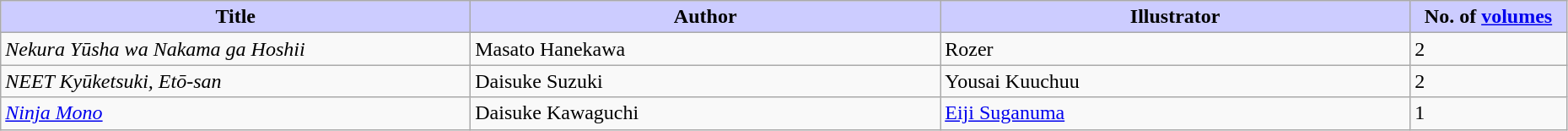<table class="wikitable" style="width: 98%;">
<tr>
<th width=30% style="background:#ccf;">Title</th>
<th width=30% style="background:#ccf;">Author</th>
<th width=30% style="background:#ccf;">Illustrator</th>
<th width=10% style="background:#ccf;">No. of <a href='#'>volumes</a></th>
</tr>
<tr>
<td><em>Nekura Yūsha wa Nakama ga Hoshii</em></td>
<td>Masato Hanekawa</td>
<td>Rozer</td>
<td>2</td>
</tr>
<tr>
<td><em>NEET Kyūketsuki, Etō-san</em></td>
<td>Daisuke Suzuki</td>
<td>Yousai Kuuchuu</td>
<td>2</td>
</tr>
<tr>
<td><em><a href='#'>Ninja Mono</a></em></td>
<td>Daisuke Kawaguchi</td>
<td><a href='#'>Eiji Suganuma</a></td>
<td>1</td>
</tr>
</table>
